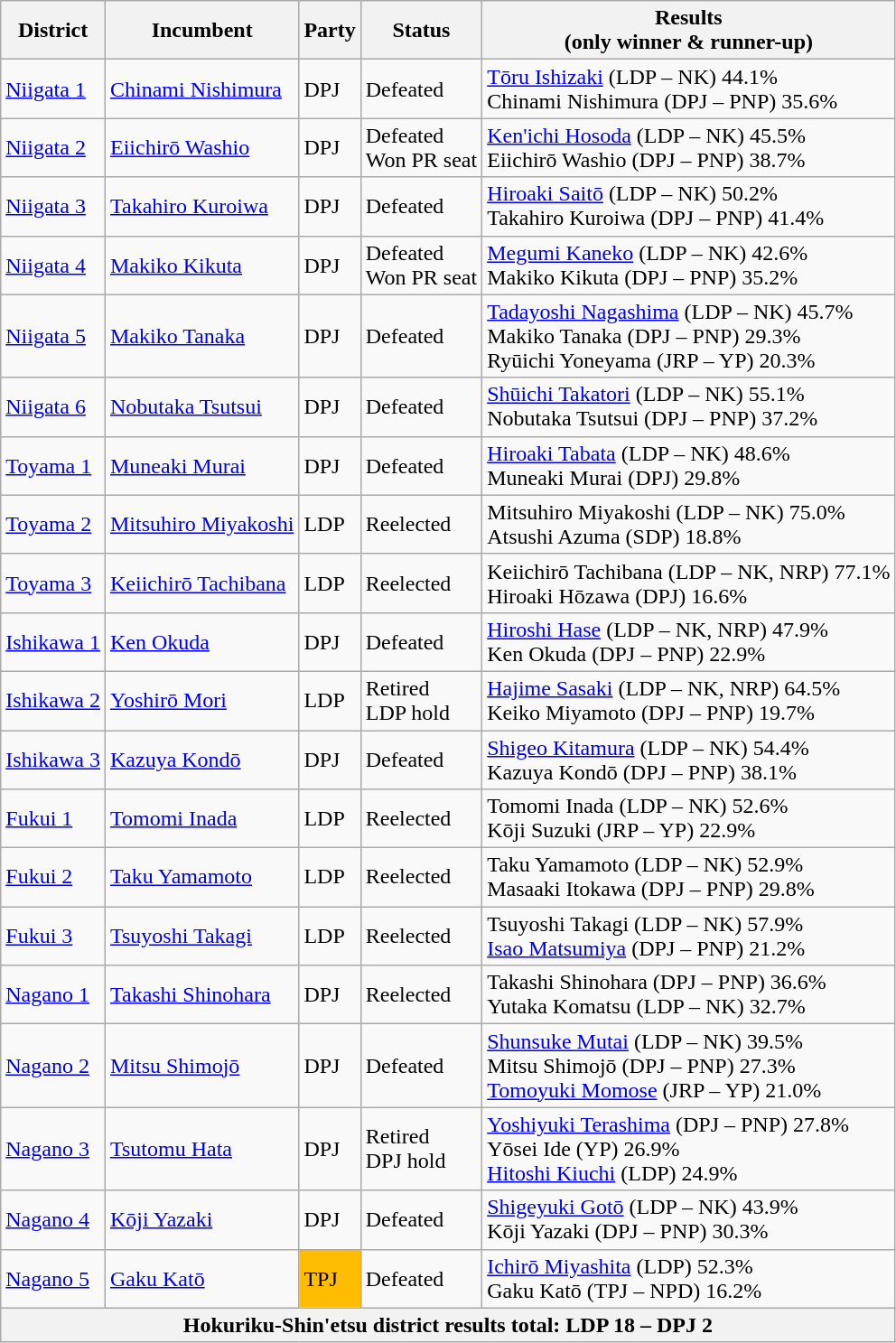<table class="wikitable">
<tr>
<th>District</th>
<th>Incumbent</th>
<th>Party</th>
<th>Status</th>
<th>Results<br>(only winner & runner-up)</th>
</tr>
<tr>
<td><a href='#'>Niigata 1</a></td>
<td><a href='#'>Chinami Nishimura</a></td>
<td>DPJ</td>
<td>Defeated</td>
<td><a href='#'>Tōru Ishizaki</a> (LDP – NK) 44.1%<br>Chinami Nishimura (DPJ – PNP) 35.6%</td>
</tr>
<tr>
<td><a href='#'>Niigata 2</a></td>
<td><a href='#'>Eiichirō Washio</a></td>
<td>DPJ</td>
<td>Defeated<br>Won PR seat</td>
<td><a href='#'>Ken'ichi Hosoda</a> (LDP – NK) 45.5%<br>Eiichirō Washio (DPJ – PNP) 38.7%</td>
</tr>
<tr>
<td><a href='#'>Niigata 3</a></td>
<td><a href='#'>Takahiro Kuroiwa</a></td>
<td>DPJ</td>
<td>Defeated</td>
<td><a href='#'>Hiroaki Saitō</a> (LDP – NK) 50.2%<br>Takahiro Kuroiwa (DPJ – PNP) 41.4%</td>
</tr>
<tr>
<td><a href='#'>Niigata 4</a></td>
<td><a href='#'>Makiko Kikuta</a></td>
<td>DPJ</td>
<td>Defeated<br>Won PR seat</td>
<td><a href='#'>Megumi Kaneko</a> (LDP – NK) 42.6%<br>Makiko Kikuta (DPJ – PNP) 35.2%</td>
</tr>
<tr>
<td><a href='#'>Niigata 5</a></td>
<td><a href='#'>Makiko Tanaka</a></td>
<td>DPJ</td>
<td>Defeated</td>
<td><a href='#'>Tadayoshi Nagashima</a> (LDP – NK) 45.7%<br>Makiko Tanaka (DPJ – PNP) 29.3%<br>Ryūichi Yoneyama (JRP – YP) 20.3%</td>
</tr>
<tr>
<td><a href='#'>Niigata 6</a></td>
<td><a href='#'>Nobutaka Tsutsui</a></td>
<td>DPJ</td>
<td>Defeated</td>
<td><a href='#'>Shūichi Takatori</a> (LDP – NK) 55.1%<br>Nobutaka Tsutsui (DPJ – PNP) 37.2%</td>
</tr>
<tr>
<td><a href='#'>Toyama 1</a></td>
<td><a href='#'>Muneaki Murai</a></td>
<td>DPJ</td>
<td>Defeated</td>
<td><a href='#'>Hiroaki Tabata</a> (LDP – NK) 48.6%<br>Muneaki Murai (DPJ) 29.8%</td>
</tr>
<tr>
<td><a href='#'>Toyama 2</a></td>
<td><a href='#'>Mitsuhiro Miyakoshi</a></td>
<td>LDP</td>
<td>Reelected</td>
<td>Mitsuhiro Miyakoshi (LDP – NK) 75.0%<br>Atsushi Azuma (SDP) 18.8%</td>
</tr>
<tr>
<td><a href='#'>Toyama 3</a></td>
<td><a href='#'>Keiichirō Tachibana</a></td>
<td>LDP</td>
<td>Reelected</td>
<td>Keiichirō Tachibana (LDP – NK, NRP) 77.1%<br>Hiroaki Hōzawa (DPJ) 16.6%</td>
</tr>
<tr>
<td><a href='#'>Ishikawa 1</a></td>
<td><a href='#'>Ken Okuda</a></td>
<td>DPJ</td>
<td>Defeated</td>
<td><a href='#'>Hiroshi Hase</a> (LDP – NK, NRP) 47.9%<br>Ken Okuda (DPJ – PNP) 22.9%</td>
</tr>
<tr>
<td><a href='#'>Ishikawa 2</a></td>
<td><a href='#'>Yoshirō Mori</a></td>
<td>LDP</td>
<td>Retired<br>LDP hold</td>
<td><a href='#'>Hajime Sasaki</a> (LDP – NK, NRP) 64.5%<br>Keiko Miyamoto (DPJ – PNP) 19.7%</td>
</tr>
<tr>
<td><a href='#'>Ishikawa 3</a></td>
<td><a href='#'>Kazuya Kondō</a></td>
<td>DPJ</td>
<td>Defeated</td>
<td><a href='#'>Shigeo Kitamura</a> (LDP – NK) 54.4%<br>Kazuya Kondō (DPJ – PNP) 38.1%</td>
</tr>
<tr>
<td><a href='#'>Fukui 1</a></td>
<td><a href='#'>Tomomi Inada</a></td>
<td>LDP</td>
<td>Reelected</td>
<td>Tomomi Inada (LDP – NK) 52.6%<br>Kōji Suzuki (JRP – YP) 22.9%</td>
</tr>
<tr>
<td><a href='#'>Fukui 2</a></td>
<td><a href='#'>Taku Yamamoto</a></td>
<td>LDP</td>
<td>Reelected</td>
<td>Taku Yamamoto (LDP – NK) 52.9%<br>Masaaki Itokawa (DPJ – PNP) 29.8%</td>
</tr>
<tr>
<td><a href='#'>Fukui 3</a></td>
<td><a href='#'>Tsuyoshi Takagi</a></td>
<td>LDP</td>
<td>Reelected</td>
<td>Tsuyoshi Takagi (LDP – NK) 57.9%<br><a href='#'>Isao Matsumiya</a> (DPJ – PNP) 21.2%</td>
</tr>
<tr>
<td><a href='#'>Nagano 1</a></td>
<td><a href='#'>Takashi Shinohara</a></td>
<td>DPJ</td>
<td>Reelected</td>
<td>Takashi Shinohara (DPJ – PNP) 36.6%<br>Yutaka Komatsu (LDP – NK) 32.7%</td>
</tr>
<tr>
<td><a href='#'>Nagano 2</a></td>
<td><a href='#'>Mitsu Shimojō</a></td>
<td>DPJ</td>
<td>Defeated</td>
<td><a href='#'>Shunsuke Mutai</a> (LDP – NK) 39.5%<br>Mitsu Shimojō (DPJ – PNP) 27.3%<br><a href='#'>Tomoyuki Momose</a> (JRP – YP) 21.0%</td>
</tr>
<tr>
<td><a href='#'>Nagano 3</a></td>
<td><a href='#'>Tsutomu Hata</a></td>
<td>DPJ</td>
<td>Retired<br>DPJ hold</td>
<td><a href='#'>Yoshiyuki Terashima</a> (DPJ – PNP) 27.8%<br>Yōsei Ide (YP) 26.9%<br><a href='#'>Hitoshi Kiuchi</a> (LDP) 24.9%</td>
</tr>
<tr>
<td><a href='#'>Nagano 4</a></td>
<td><a href='#'>Kōji Yazaki</a></td>
<td>DPJ</td>
<td>Defeated</td>
<td><a href='#'>Shigeyuki Gotō</a> (LDP – NK) 43.9%<br>Kōji Yazaki (DPJ – PNP) 30.3%</td>
</tr>
<tr>
<td><a href='#'>Nagano 5</a></td>
<td><a href='#'>Gaku Katō</a></td>
<td bgcolor="#FFBC00">TPJ</td>
<td>Defeated</td>
<td><a href='#'>Ichirō Miyashita</a> (LDP) 52.3%<br>Gaku Katō (TPJ – NPD) 16.2%</td>
</tr>
<tr>
<th colspan="5">Hokuriku-Shin'etsu district results total: LDP 18 – DPJ 2</th>
</tr>
</table>
